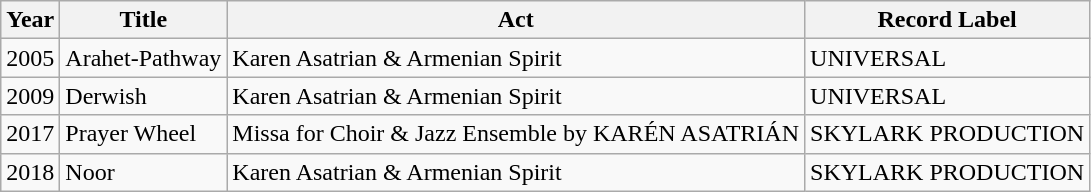<table class="wikitable">
<tr>
<th>Year</th>
<th>Title</th>
<th>Act</th>
<th>Record Label</th>
</tr>
<tr>
<td>2005</td>
<td>Arahet-Pathway</td>
<td>Karen Asatrian & Armenian Spirit</td>
<td>UNIVERSAL</td>
</tr>
<tr>
<td>2009</td>
<td>Derwish</td>
<td>Karen Asatrian & Armenian Spirit</td>
<td>UNIVERSAL</td>
</tr>
<tr>
<td>2017</td>
<td>Prayer Wheel</td>
<td>Missa for Choir & Jazz Ensemble by KARÉN ASATRIÁN</td>
<td>SKYLARK PRODUCTION</td>
</tr>
<tr>
<td>2018</td>
<td>Noor</td>
<td>Karen Asatrian & Armenian Spirit</td>
<td>SKYLARK PRODUCTION</td>
</tr>
</table>
